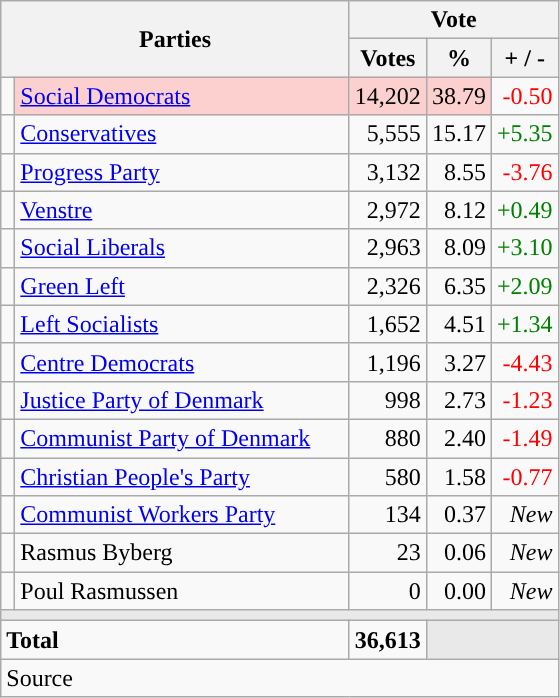<table class="wikitable" style="text-align:right;">
<tr>
<th style="text-align:centre;" rowspan="2" colspan="2" width="225">Parties</th>
<th colspan="3">Vote</th>
</tr>
<tr>
<th width="15">Votes</th>
<th width="15">%</th>
<th width="15">+ / -</th>
</tr>
<tr>
<td width="2" style="color:inherit;background:"></td>
<td bgcolor=#fbd0ce  align="left"><a href='#'>Social Democrats</a></td>
<td bgcolor=#fbd0ce>14,202</td>
<td bgcolor=#fbd0ce>38.79</td>
<td style=color:red;>-0.50</td>
</tr>
<tr>
<td width="2" style="color:inherit;background:"></td>
<td align="left"><a href='#'>Conservatives</a></td>
<td>5,555</td>
<td>15.17</td>
<td style=color:green;>+5.35</td>
</tr>
<tr>
<td width="2" style="color:inherit;background:"></td>
<td align="left"><a href='#'>Progress Party</a></td>
<td>3,132</td>
<td>8.55</td>
<td style=color:red;>-3.76</td>
</tr>
<tr>
<td width="2" style="color:inherit;background:"></td>
<td align="left"><a href='#'>Venstre</a></td>
<td>2,972</td>
<td>8.12</td>
<td style=color:green;>+0.49</td>
</tr>
<tr>
<td width="2" style="color:inherit;background:"></td>
<td align="left"><a href='#'>Social Liberals</a></td>
<td>2,963</td>
<td>8.09</td>
<td style=color:green;>+3.10</td>
</tr>
<tr>
<td width="2" style="color:inherit;background:"></td>
<td align="left"><a href='#'>Green Left</a></td>
<td>2,326</td>
<td>6.35</td>
<td style=color:green;>+2.09</td>
</tr>
<tr>
<td width="2" style="color:inherit;background:"></td>
<td align="left"><a href='#'>Left Socialists</a></td>
<td>1,652</td>
<td>4.51</td>
<td style=color:green;>+1.34</td>
</tr>
<tr>
<td width="2" style="color:inherit;background:"></td>
<td align="left"><a href='#'>Centre Democrats</a></td>
<td>1,196</td>
<td>3.27</td>
<td style=color:red;>-4.43</td>
</tr>
<tr>
<td width="2" style="color:inherit;background:"></td>
<td align="left"><a href='#'>Justice Party of Denmark</a></td>
<td>998</td>
<td>2.73</td>
<td style=color:red;>-1.23</td>
</tr>
<tr>
<td width="2" style="color:inherit;background:"></td>
<td align="left"><a href='#'>Communist Party of Denmark</a></td>
<td>880</td>
<td>2.40</td>
<td style=color:red;>-1.49</td>
</tr>
<tr>
<td width="2" style="color:inherit;background:"></td>
<td align="left"><a href='#'>Christian People's Party</a></td>
<td>580</td>
<td>1.58</td>
<td style=color:red;>-0.77</td>
</tr>
<tr>
<td width="2" style="color:inherit;background:"></td>
<td align="left"><a href='#'>Communist Workers Party</a></td>
<td>134</td>
<td>0.37</td>
<td><em>New</em></td>
</tr>
<tr>
<td width="2" style="color:inherit;background:"></td>
<td align="left">Rasmus Byberg</td>
<td>23</td>
<td>0.06</td>
<td><em>New</em></td>
</tr>
<tr>
<td width="2" style="color:inherit;background:"></td>
<td align="left">Poul Rasmussen</td>
<td>0</td>
<td>0.00</td>
<td><em>New</em></td>
</tr>
<tr>
<td colspan="7" bgcolor="#E9E9E9"></td>
</tr>
<tr>
<td align="left" colspan="2"><strong>Total</strong></td>
<td><strong>36,613</strong></td>
<td bgcolor="#E9E9E9" colspan="2"></td>
</tr>
<tr>
<td align="left" colspan="6">Source</td>
</tr>
</table>
